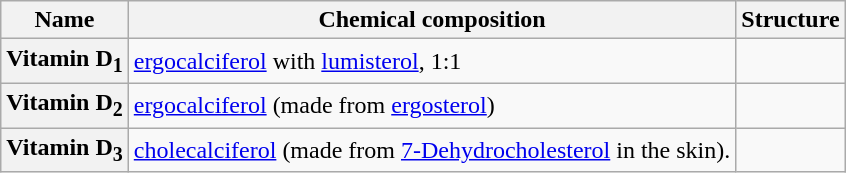<table class="wikitable" style="display: inline-table; margin: 0 1em 0 0; vertical-align: top;">
<tr>
<th>Name</th>
<th>Chemical composition</th>
<th>Structure</th>
</tr>
<tr>
<th>Vitamin D<sub>1</sub></th>
<td><a href='#'>ergocalciferol</a> with <a href='#'>lumisterol</a>, 1:1</td>
<td></td>
</tr>
<tr>
<th>Vitamin D<sub>2</sub></th>
<td><a href='#'>ergocalciferol</a> (made from <a href='#'>ergosterol</a>)</td>
<td style="text-align: center;"></td>
</tr>
<tr>
<th>Vitamin D<sub>3</sub></th>
<td><a href='#'>cholecalciferol</a> (made from <a href='#'>7-Dehydrocholesterol</a> in the skin).</td>
<td style="text-align: center;"></td>
</tr>
</table>
